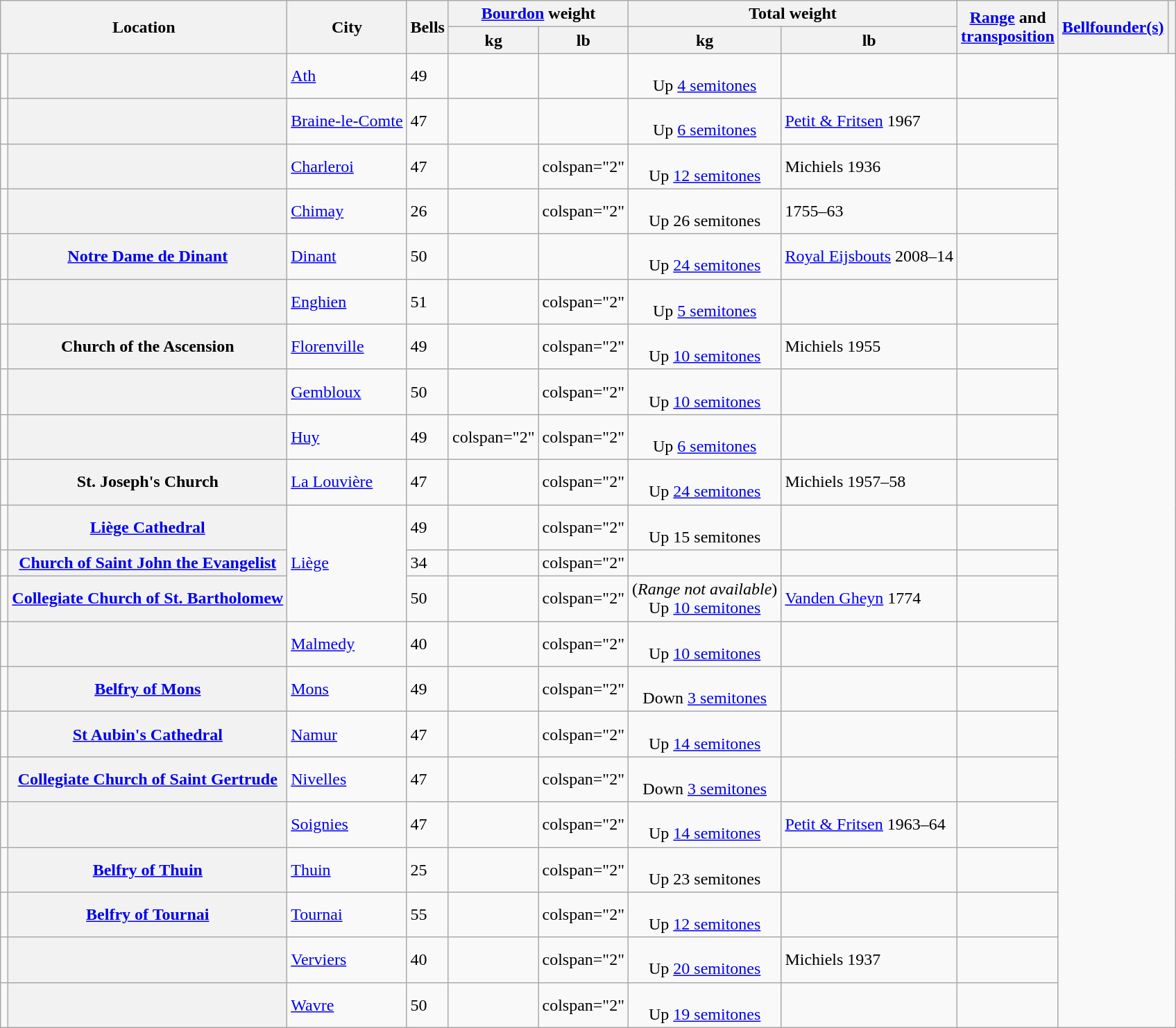<table class="wikitable sortable plainrowheaders">
<tr>
<th scope="col" colspan="2" rowspan="2" class="unsortable">Location</th>
<th scope="col" rowspan="2">City</th>
<th scope="col" rowspan="2">Bells</th>
<th scope="col" colspan="2"><a href='#'>Bourdon</a> weight</th>
<th scope="col" colspan="2">Total weight</th>
<th scope="col" rowspan="2" class="unsortable"><a href='#'>Range</a> and<br><a href='#'>transposition</a></th>
<th scope="col" rowspan="2" class="unsortable"><a href='#'>Bellfounder(s)</a></th>
<th scope="col" rowspan="2" class="unsortable"></th>
</tr>
<tr>
<th scope="col">kg</th>
<th scope="col">lb</th>
<th scope="col">kg</th>
<th scope="col">lb</th>
</tr>
<tr>
<td></td>
<th scope="row"></th>
<td><a href='#'>Ath</a></td>
<td>49</td>
<td></td>
<td></td>
<td style="text-align: center;"><br>Up <a href='#'>4 semitones</a></td>
<td></td>
<td></td>
</tr>
<tr>
<td></td>
<th scope="row"></th>
<td><a href='#'>Braine-le-Comte</a></td>
<td>47</td>
<td></td>
<td></td>
<td style="text-align: center;"><br>Up <a href='#'>6 semitones</a></td>
<td><a href='#'>Petit & Fritsen</a> 1967</td>
<td></td>
</tr>
<tr>
<td></td>
<th scope="row"></th>
<td><a href='#'>Charleroi</a></td>
<td>47</td>
<td></td>
<td>colspan="2" </td>
<td style="text-align: center;"><br>Up <a href='#'>12 semitones</a></td>
<td>Michiels 1936</td>
<td></td>
</tr>
<tr>
<td></td>
<th scope="row"></th>
<td><a href='#'>Chimay</a></td>
<td>26</td>
<td></td>
<td>colspan="2" </td>
<td style="text-align: center;"><br>Up 26 semitones</td>
<td> 1755–63</td>
<td></td>
</tr>
<tr>
<td></td>
<th scope="row"><a href='#'>Notre Dame de Dinant</a></th>
<td><a href='#'>Dinant</a></td>
<td>50</td>
<td></td>
<td></td>
<td style="text-align: center;"><br>Up <a href='#'>24 semitones</a></td>
<td><a href='#'>Royal Eijsbouts</a> 2008–14</td>
<td></td>
</tr>
<tr>
<td></td>
<th scope="row"></th>
<td><a href='#'>Enghien</a></td>
<td>51</td>
<td></td>
<td>colspan="2" </td>
<td style="text-align: center;"><br>Up <a href='#'>5 semitones</a></td>
<td></td>
<td></td>
</tr>
<tr>
<td></td>
<th scope="row">Church of the Ascension</th>
<td><a href='#'>Florenville</a></td>
<td>49</td>
<td></td>
<td>colspan="2" </td>
<td style="text-align: center;"><br>Up <a href='#'>10 semitones</a></td>
<td>Michiels 1955</td>
<td></td>
</tr>
<tr>
<td></td>
<th scope="row"></th>
<td><a href='#'>Gembloux</a></td>
<td>50</td>
<td></td>
<td>colspan="2" </td>
<td style="text-align: center;"><br>Up <a href='#'>10 semitones</a></td>
<td></td>
<td></td>
</tr>
<tr>
<td></td>
<th scope="row"></th>
<td><a href='#'>Huy</a></td>
<td>49</td>
<td>colspan="2" </td>
<td>colspan="2" </td>
<td style="text-align: center;"><br>Up <a href='#'>6 semitones</a></td>
<td></td>
<td></td>
</tr>
<tr>
<td></td>
<th scope="row">St. Joseph's Church</th>
<td><a href='#'>La Louvière</a></td>
<td>47</td>
<td></td>
<td>colspan="2" </td>
<td style="text-align: center;"><br>Up <a href='#'>24 semitones</a></td>
<td>Michiels 1957–58</td>
<td></td>
</tr>
<tr>
<td></td>
<th scope="row"><a href='#'>Liège Cathedral</a></th>
<td rowspan="3"><a href='#'>Liège</a></td>
<td>49</td>
<td></td>
<td>colspan="2" </td>
<td style="text-align: center;"><br>Up 15 semitones</td>
<td></td>
<td></td>
</tr>
<tr>
<td></td>
<th scope="row"><a href='#'>Church of Saint John the Evangelist</a></th>
<td>34</td>
<td></td>
<td>colspan="2" </td>
<td></td>
<td></td>
<td></td>
</tr>
<tr>
<td></td>
<th scope="row"><a href='#'>Collegiate Church of St. Bartholomew</a></th>
<td>50</td>
<td></td>
<td>colspan="2" </td>
<td style="text-align: center;">(<em>Range not available</em>)<br>Up <a href='#'>10 semitones</a></td>
<td><a href='#'>Vanden Gheyn</a> 1774</td>
<td></td>
</tr>
<tr>
<td></td>
<th scope="row"></th>
<td><a href='#'>Malmedy</a></td>
<td>40</td>
<td></td>
<td>colspan="2" </td>
<td style="text-align: center;"><br>Up <a href='#'>10 semitones</a></td>
<td></td>
<td></td>
</tr>
<tr>
<td></td>
<th scope="row"><a href='#'>Belfry of Mons</a></th>
<td><a href='#'>Mons</a></td>
<td>49</td>
<td></td>
<td>colspan="2" </td>
<td style="text-align: center;"><br>Down <a href='#'>3 semitones</a></td>
<td></td>
<td></td>
</tr>
<tr>
<td></td>
<th scope="row"><a href='#'>St Aubin's Cathedral</a></th>
<td><a href='#'>Namur</a></td>
<td>47</td>
<td></td>
<td>colspan="2" </td>
<td style="text-align: center;"><br>Up <a href='#'>14 semitones</a></td>
<td></td>
<td></td>
</tr>
<tr>
<td></td>
<th scope="row"><a href='#'>Collegiate Church of Saint Gertrude</a></th>
<td><a href='#'>Nivelles</a></td>
<td>47</td>
<td></td>
<td>colspan="2" </td>
<td style="text-align: center;"><br>Down <a href='#'>3 semitones</a></td>
<td></td>
<td></td>
</tr>
<tr>
<td></td>
<th scope="row"></th>
<td><a href='#'>Soignies</a></td>
<td>47</td>
<td></td>
<td>colspan="2" </td>
<td style="text-align: center;"><br>Up <a href='#'>14 semitones</a></td>
<td><a href='#'>Petit & Fritsen</a> 1963–64</td>
<td></td>
</tr>
<tr>
<td></td>
<th scope="row"><a href='#'>Belfry of Thuin</a></th>
<td><a href='#'>Thuin</a></td>
<td>25</td>
<td></td>
<td>colspan="2" </td>
<td style="text-align: center;"><br>Up 23 semitones</td>
<td></td>
<td></td>
</tr>
<tr>
<td></td>
<th scope="row"><a href='#'>Belfry of Tournai</a></th>
<td><a href='#'>Tournai</a></td>
<td>55</td>
<td></td>
<td>colspan="2" </td>
<td style="text-align: center;"><br>Up <a href='#'>12 semitones</a></td>
<td></td>
<td></td>
</tr>
<tr>
<td></td>
<th scope="row"></th>
<td><a href='#'>Verviers</a></td>
<td>40</td>
<td></td>
<td>colspan="2" </td>
<td style="text-align: center;"><br>Up <a href='#'>20 semitones</a></td>
<td>Michiels 1937</td>
<td></td>
</tr>
<tr>
<td></td>
<th scope="row"></th>
<td><a href='#'>Wavre</a></td>
<td>50</td>
<td></td>
<td>colspan="2" </td>
<td style="text-align: center;"><br>Up <a href='#'>19 semitones</a></td>
<td></td>
<td></td>
</tr>
</table>
